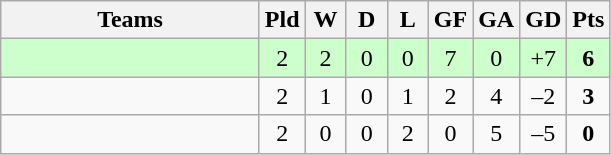<table class="wikitable" style="text-align: center;">
<tr>
<th width=165>Teams</th>
<th width=20>Pld</th>
<th width=20>W</th>
<th width=20>D</th>
<th width=20>L</th>
<th width=20>GF</th>
<th width=20>GA</th>
<th width=20>GD</th>
<th width=20>Pts</th>
</tr>
<tr align=center style="background:#ccffcc;">
<td style="text-align:left;"></td>
<td>2</td>
<td>2</td>
<td>0</td>
<td>0</td>
<td>7</td>
<td>0</td>
<td>+7</td>
<td><strong>6</strong></td>
</tr>
<tr align=center>
<td style="text-align:left;"></td>
<td>2</td>
<td>1</td>
<td>0</td>
<td>1</td>
<td>2</td>
<td>4</td>
<td>–2</td>
<td><strong>3</strong></td>
</tr>
<tr align=center>
<td style="text-align:left;"></td>
<td>2</td>
<td>0</td>
<td>0</td>
<td>2</td>
<td>0</td>
<td>5</td>
<td>–5</td>
<td><strong>0</strong></td>
</tr>
</table>
